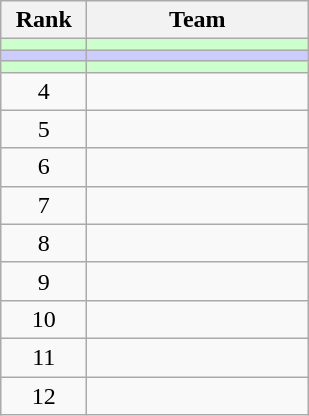<table class="wikitable" style="text-align: center;">
<tr>
<th width=50>Rank</th>
<th width=140>Team</th>
</tr>
<tr bgcolor=#cfc>
<td></td>
<td align=left></td>
</tr>
<tr bgcolor=#ccf>
<td></td>
<td align=left></td>
</tr>
<tr bgcolor=#cfc>
<td></td>
<td align=left></td>
</tr>
<tr>
<td>4</td>
<td align=left></td>
</tr>
<tr>
<td>5</td>
<td align=left></td>
</tr>
<tr>
<td>6</td>
<td align=left></td>
</tr>
<tr>
<td>7</td>
<td align=left></td>
</tr>
<tr>
<td>8</td>
<td align=left></td>
</tr>
<tr>
<td>9</td>
<td align=left></td>
</tr>
<tr>
<td>10</td>
<td align=left></td>
</tr>
<tr>
<td>11</td>
<td align=left></td>
</tr>
<tr>
<td>12</td>
<td align=left></td>
</tr>
</table>
